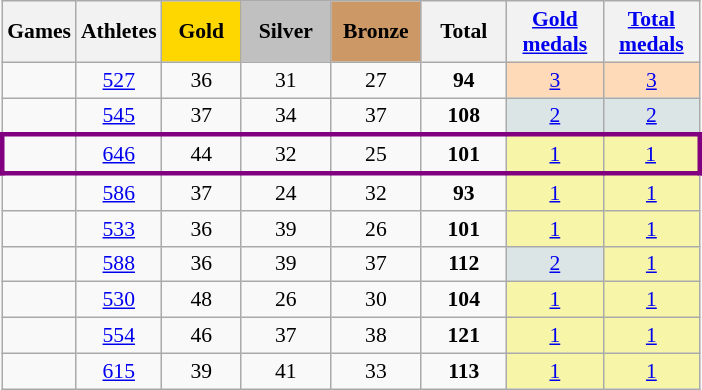<table class="wikitable" style="text-align:center; font-size:90%">
<tr>
<th>Games</th>
<th>Athletes</th>
<td style="background:gold; width:3.2em; font-weight:bold;">Gold</td>
<td style="background:silver; width:3.7em; font-weight:bold;">Silver</td>
<td style="background:#c96; width:3.7em; font-weight:bold;">Bronze</td>
<th style="width:3.5em; font-weight:bold;">Total</th>
<th style="width:4em; font-weight:bold;"><a href='#'>Gold medals</a></th>
<th style="width:4em; font-weight:bold;"><a href='#'>Total medals</a></th>
</tr>
<tr>
<td align=left></td>
<td><a href='#'>527</a></td>
<td>36</td>
<td>31</td>
<td>27</td>
<td><strong>94</strong></td>
<td style="background:#ffdab9"><a href='#'>3</a></td>
<td style="background:#ffdab9"><a href='#'>3</a></td>
</tr>
<tr>
<td align=left></td>
<td><a href='#'>545</a></td>
<td>37</td>
<td>34</td>
<td>37</td>
<td><strong>108</strong></td>
<td style="background:#dce5e5"><a href='#'>2</a></td>
<td style="background:#dce5e5"><a href='#'>2</a></td>
</tr>
<tr style="border: 3px solid purple">
<td align=left></td>
<td><a href='#'>646</a></td>
<td>44</td>
<td>32</td>
<td>25</td>
<td><strong>101</strong></td>
<td style="background:#f7f6a8"><a href='#'>1</a></td>
<td style="background:#f7f6a8"><a href='#'>1</a></td>
</tr>
<tr>
<td align=left></td>
<td><a href='#'>586</a></td>
<td>37</td>
<td>24</td>
<td>32</td>
<td><strong>93</strong></td>
<td style="background:#f7f6a8"><a href='#'>1</a></td>
<td style="background:#f7f6a8"><a href='#'>1</a></td>
</tr>
<tr>
<td align=left></td>
<td><a href='#'>533</a></td>
<td>36</td>
<td>39</td>
<td>26</td>
<td><strong>101</strong></td>
<td style="background:#f7f6a8"><a href='#'>1</a></td>
<td style="background:#f7f6a8"><a href='#'>1</a></td>
</tr>
<tr>
<td align=left></td>
<td><a href='#'>588</a></td>
<td>36</td>
<td>39</td>
<td>37</td>
<td><strong>112</strong></td>
<td style="background:#dce5e5"><a href='#'>2</a></td>
<td style="background:#f7f6a8"><a href='#'>1</a></td>
</tr>
<tr>
<td align=left></td>
<td><a href='#'>530</a></td>
<td>48</td>
<td>26</td>
<td>30</td>
<td><strong>104</strong></td>
<td style="background:#f7f6a8"><a href='#'>1</a></td>
<td style="background:#f7f6a8"><a href='#'>1</a></td>
</tr>
<tr>
<td align=left></td>
<td><a href='#'>554</a></td>
<td>46</td>
<td>37</td>
<td>38</td>
<td><strong>121</strong></td>
<td style="background:#f7f6a8"><a href='#'>1</a></td>
<td style="background:#f7f6a8"><a href='#'>1</a></td>
</tr>
<tr>
<td align=left></td>
<td><a href='#'>615</a></td>
<td>39</td>
<td>41</td>
<td>33</td>
<td><strong>113</strong></td>
<td style="background:#f7f6a8"><a href='#'>1</a></td>
<td style="background:#f7f6a8"><a href='#'>1</a></td>
</tr>
</table>
